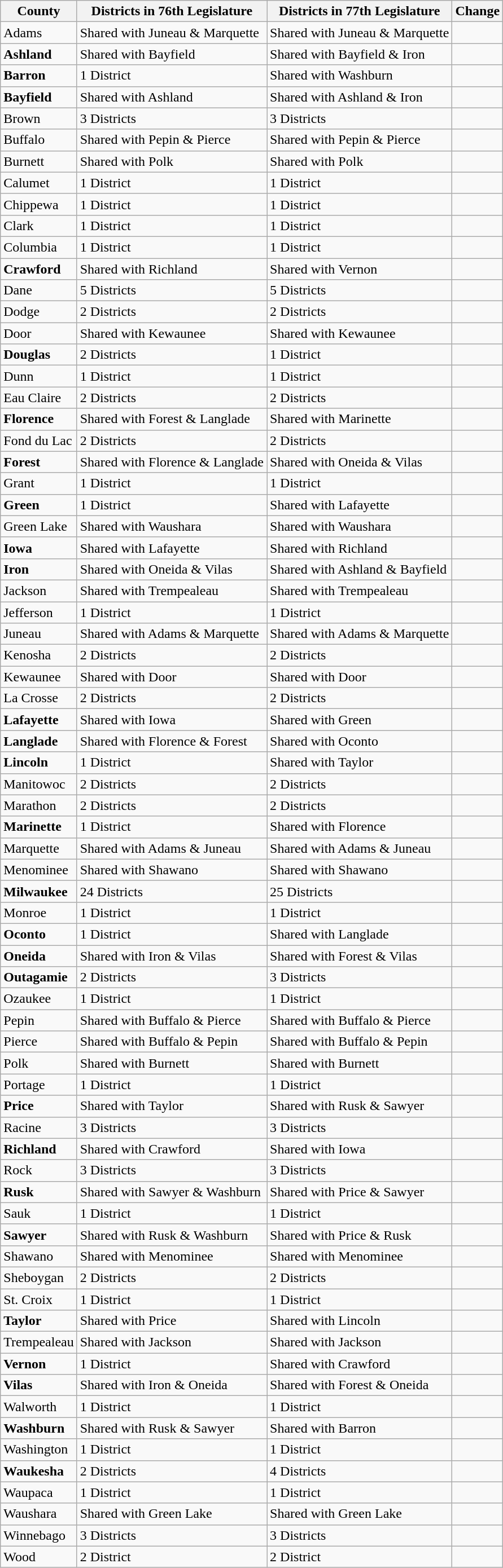<table class="wikitable sortable">
<tr>
<th>County</th>
<th>Districts in 76th Legislature</th>
<th>Districts in 77th Legislature</th>
<th>Change</th>
</tr>
<tr>
<td>Adams</td>
<td>Shared with Juneau & Marquette</td>
<td>Shared with Juneau & Marquette</td>
<td align="center" data-sort-value= 0></td>
</tr>
<tr>
<td><strong>Ashland</strong></td>
<td>Shared with Bayfield</td>
<td>Shared with Bayfield & Iron</td>
<td align="center" data-sort-value=-0.25></td>
</tr>
<tr>
<td><strong>Barron</strong></td>
<td>1 District</td>
<td>Shared with Washburn</td>
<td align="center" data-sort-value=-0.5></td>
</tr>
<tr>
<td><strong>Bayfield</strong></td>
<td>Shared with Ashland</td>
<td>Shared with Ashland & Iron</td>
<td align="center" data-sort-value=-0.25></td>
</tr>
<tr>
<td>Brown</td>
<td>3 Districts</td>
<td>3 Districts</td>
<td align="center" data-sort-value=0></td>
</tr>
<tr>
<td>Buffalo</td>
<td>Shared with Pepin & Pierce</td>
<td>Shared with Pepin & Pierce</td>
<td align="center" data-sort-value=0></td>
</tr>
<tr>
<td>Burnett</td>
<td>Shared with Polk</td>
<td>Shared with Polk</td>
<td align="center" data-sort-value=0></td>
</tr>
<tr>
<td>Calumet</td>
<td>1 District</td>
<td>1 District</td>
<td align="center" data-sort-value=0></td>
</tr>
<tr>
<td>Chippewa</td>
<td>1 District</td>
<td>1 District</td>
<td align="center" data-sort-value=0></td>
</tr>
<tr>
<td>Clark</td>
<td>1 District</td>
<td>1 District</td>
<td align="center" data-sort-value=0></td>
</tr>
<tr>
<td>Columbia</td>
<td>1 District</td>
<td>1 District</td>
<td align="center" data-sort-value=0></td>
</tr>
<tr>
<td><strong>Crawford</strong></td>
<td>Shared with Richland</td>
<td>Shared with Vernon</td>
<td align="center" data-sort-value=0></td>
</tr>
<tr>
<td>Dane</td>
<td>5 Districts</td>
<td>5 Districts</td>
<td align="center" data-sort-value=0></td>
</tr>
<tr>
<td>Dodge</td>
<td>2 Districts</td>
<td>2 Districts</td>
<td align="center" data-sort-value=0></td>
</tr>
<tr>
<td>Door</td>
<td>Shared with Kewaunee</td>
<td>Shared with Kewaunee</td>
<td align="center" data-sort-value=0></td>
</tr>
<tr>
<td><strong>Douglas</strong></td>
<td>2 Districts</td>
<td>1 District</td>
<td align="center" data-sort-value=-1></td>
</tr>
<tr>
<td>Dunn</td>
<td>1 District</td>
<td>1 District</td>
<td align="center" data-sort-value=0></td>
</tr>
<tr>
<td>Eau Claire</td>
<td>2 Districts</td>
<td>2 Districts</td>
<td align="center" data-sort-value=0></td>
</tr>
<tr>
<td><strong>Florence</strong></td>
<td>Shared with Forest & Langlade</td>
<td>Shared with Marinette</td>
<td align="center" data-sort-value=0></td>
</tr>
<tr>
<td>Fond du Lac</td>
<td>2 Districts</td>
<td>2 Districts</td>
<td align="center" data-sort-value=0></td>
</tr>
<tr>
<td><strong>Forest</strong></td>
<td>Shared with Florence & Langlade</td>
<td>Shared with Oneida & Vilas</td>
<td align="center" data-sort-value=0></td>
</tr>
<tr>
<td>Grant</td>
<td>1 District</td>
<td>1 District</td>
<td align="center" data-sort-value=0></td>
</tr>
<tr>
<td><strong>Green</strong></td>
<td>1 District</td>
<td>Shared with Lafayette</td>
<td align="center" data-sort-value=-0.5></td>
</tr>
<tr>
<td>Green Lake</td>
<td>Shared with Waushara</td>
<td>Shared with Waushara</td>
<td align="center" data-sort-value=0></td>
</tr>
<tr>
<td><strong>Iowa</strong></td>
<td>Shared with Lafayette</td>
<td>Shared with Richland</td>
<td align="center" data-sort-value=0></td>
</tr>
<tr>
<td><strong>Iron</strong></td>
<td>Shared with Oneida & Vilas</td>
<td>Shared with Ashland & Bayfield</td>
<td align="center" data-sort-value=0></td>
</tr>
<tr>
<td>Jackson</td>
<td>Shared with Trempealeau</td>
<td>Shared with Trempealeau</td>
<td align="center" data-sort-value=0></td>
</tr>
<tr>
<td>Jefferson</td>
<td>1 District</td>
<td>1 District</td>
<td align="center" data-sort-value=0></td>
</tr>
<tr>
<td>Juneau</td>
<td>Shared with Adams & Marquette</td>
<td>Shared with Adams & Marquette</td>
<td align="center" data-sort-value=0></td>
</tr>
<tr>
<td>Kenosha</td>
<td>2 Districts</td>
<td>2 Districts</td>
<td align="center" data-sort-value=0></td>
</tr>
<tr>
<td>Kewaunee</td>
<td>Shared with Door</td>
<td>Shared with Door</td>
<td align="center" data-sort-value=0></td>
</tr>
<tr>
<td>La Crosse</td>
<td>2 Districts</td>
<td>2 Districts</td>
<td align="center" data-sort-value=0></td>
</tr>
<tr>
<td><strong>Lafayette</strong></td>
<td>Shared with Iowa</td>
<td>Shared with Green</td>
<td align="center" data-sort-value=0></td>
</tr>
<tr>
<td><strong>Langlade</strong></td>
<td>Shared with Florence & Forest</td>
<td>Shared with Oconto</td>
<td align="center" data-sort-value=0></td>
</tr>
<tr>
<td><strong>Lincoln</strong></td>
<td>1 District</td>
<td>Shared with Taylor</td>
<td align="center" data-sort-value=-0.5></td>
</tr>
<tr>
<td>Manitowoc</td>
<td>2 Districts</td>
<td>2 Districts</td>
<td align="center" data-sort-value=0></td>
</tr>
<tr>
<td>Marathon</td>
<td>2 Districts</td>
<td>2 Districts</td>
<td align="center" data-sort-value=0></td>
</tr>
<tr>
<td><strong>Marinette</strong></td>
<td>1 District</td>
<td>Shared with Florence</td>
<td align="center" data-sort-value=-0.5></td>
</tr>
<tr>
<td>Marquette</td>
<td>Shared with Adams & Juneau</td>
<td>Shared with Adams & Juneau</td>
<td align="center" data-sort-value=0></td>
</tr>
<tr>
<td>Menominee</td>
<td>Shared with Shawano</td>
<td>Shared with Shawano</td>
<td align="center" data-sort-value=0></td>
</tr>
<tr>
<td><strong>Milwaukee</strong></td>
<td>24 Districts</td>
<td>25 Districts</td>
<td align="center" data-sort-value=1></td>
</tr>
<tr>
<td>Monroe</td>
<td>1 District</td>
<td>1 District</td>
<td align="center" data-sort-value=0></td>
</tr>
<tr>
<td><strong>Oconto</strong></td>
<td>1 District</td>
<td>Shared with Langlade</td>
<td align="center" data-sort-value=-0.5></td>
</tr>
<tr>
<td><strong>Oneida</strong></td>
<td>Shared with Iron & Vilas</td>
<td>Shared with Forest & Vilas</td>
<td align="center" data-sort-value=0></td>
</tr>
<tr>
<td><strong>Outagamie</strong></td>
<td>2 Districts</td>
<td>3 Districts</td>
<td align="center" data-sort-value=1></td>
</tr>
<tr>
<td>Ozaukee</td>
<td>1 District</td>
<td>1 District</td>
<td align="center" data-sort-value=0></td>
</tr>
<tr>
<td>Pepin</td>
<td>Shared with Buffalo & Pierce</td>
<td>Shared with Buffalo & Pierce</td>
<td align="center" data-sort-value=0></td>
</tr>
<tr>
<td>Pierce</td>
<td>Shared with Buffalo & Pepin</td>
<td>Shared with Buffalo & Pepin</td>
<td align="center" data-sort-value=0></td>
</tr>
<tr>
<td>Polk</td>
<td>Shared with Burnett</td>
<td>Shared with Burnett</td>
<td align="center" data-sort-value=0></td>
</tr>
<tr>
<td>Portage</td>
<td>1 District</td>
<td>1 District</td>
<td align="center" data-sort-value=0></td>
</tr>
<tr>
<td><strong>Price</strong></td>
<td>Shared with Taylor</td>
<td>Shared with Rusk & Sawyer</td>
<td align="center" data-sort-value=0></td>
</tr>
<tr>
<td>Racine</td>
<td>3 Districts</td>
<td>3 Districts</td>
<td align="center" data-sort-value=0></td>
</tr>
<tr>
<td><strong>Richland</strong></td>
<td>Shared with Crawford</td>
<td>Shared with Iowa</td>
<td align="center" data-sort-value=0></td>
</tr>
<tr>
<td>Rock</td>
<td>3 Districts</td>
<td>3 Districts</td>
<td align="center" data-sort-value=0></td>
</tr>
<tr>
<td><strong>Rusk</strong></td>
<td>Shared with Sawyer & Washburn</td>
<td>Shared with Price & Sawyer</td>
<td align="center" data-sort-value=0></td>
</tr>
<tr>
<td>Sauk</td>
<td>1 District</td>
<td>1 District</td>
<td align="center" data-sort-value=0></td>
</tr>
<tr>
<td><strong>Sawyer</strong></td>
<td>Shared with Rusk & Washburn</td>
<td>Shared with Price & Rusk</td>
<td align="center" data-sort-value=0></td>
</tr>
<tr>
<td>Shawano</td>
<td>Shared with Menominee</td>
<td>Shared with Menominee</td>
<td align="center" data-sort-value=0></td>
</tr>
<tr>
<td>Sheboygan</td>
<td>2 Districts</td>
<td>2 Districts</td>
<td align="center" data-sort-value=0></td>
</tr>
<tr>
<td>St. Croix</td>
<td>1 District</td>
<td>1 District</td>
<td align="center" data-sort-value=0></td>
</tr>
<tr>
<td><strong>Taylor</strong></td>
<td>Shared with Price</td>
<td>Shared with Lincoln</td>
<td align="center" data-sort-value=0></td>
</tr>
<tr>
<td>Trempealeau</td>
<td>Shared with Jackson</td>
<td>Shared with Jackson</td>
<td align="center" data-sort-value=0></td>
</tr>
<tr>
<td><strong>Vernon</strong></td>
<td>1 District</td>
<td>Shared with Crawford</td>
<td align="center" data-sort-value=0></td>
</tr>
<tr>
<td><strong>Vilas</strong></td>
<td>Shared with Iron & Oneida</td>
<td>Shared with Forest & Oneida</td>
<td align="center" data-sort-value=0></td>
</tr>
<tr>
<td>Walworth</td>
<td>1 District</td>
<td>1 District</td>
<td align="center" data-sort-value=0></td>
</tr>
<tr>
<td><strong>Washburn</strong></td>
<td>Shared with Rusk & Sawyer</td>
<td>Shared with Barron</td>
<td align="center" data-sort-value=0></td>
</tr>
<tr>
<td>Washington</td>
<td>1 District</td>
<td>1 District</td>
<td align="center" data-sort-value=0></td>
</tr>
<tr>
<td><strong>Waukesha</strong></td>
<td>2 Districts</td>
<td>4 Districts</td>
<td align="center" data-sort-value=2></td>
</tr>
<tr>
<td>Waupaca</td>
<td>1 District</td>
<td>1 District</td>
<td align="center" data-sort-value=0></td>
</tr>
<tr>
<td>Waushara</td>
<td>Shared with Green Lake</td>
<td>Shared with Green Lake</td>
<td align="center" data-sort-value=0></td>
</tr>
<tr>
<td>Winnebago</td>
<td>3 Districts</td>
<td>3 Districts</td>
<td align="center" data-sort-value=0></td>
</tr>
<tr>
<td>Wood</td>
<td>2 District</td>
<td>2 District</td>
<td align="center" data-sort-value=0></td>
</tr>
</table>
